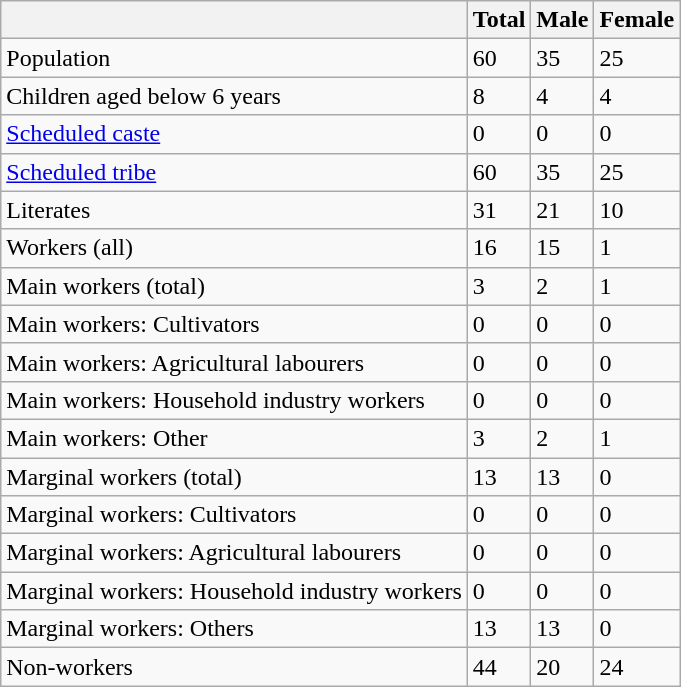<table class="wikitable sortable">
<tr>
<th></th>
<th>Total</th>
<th>Male</th>
<th>Female</th>
</tr>
<tr>
<td>Population</td>
<td>60</td>
<td>35</td>
<td>25</td>
</tr>
<tr>
<td>Children aged below 6 years</td>
<td>8</td>
<td>4</td>
<td>4</td>
</tr>
<tr>
<td><a href='#'>Scheduled caste</a></td>
<td>0</td>
<td>0</td>
<td>0</td>
</tr>
<tr>
<td><a href='#'>Scheduled tribe</a></td>
<td>60</td>
<td>35</td>
<td>25</td>
</tr>
<tr>
<td>Literates</td>
<td>31</td>
<td>21</td>
<td>10</td>
</tr>
<tr>
<td>Workers (all)</td>
<td>16</td>
<td>15</td>
<td>1</td>
</tr>
<tr>
<td>Main workers (total)</td>
<td>3</td>
<td>2</td>
<td>1</td>
</tr>
<tr>
<td>Main workers: Cultivators</td>
<td>0</td>
<td>0</td>
<td>0</td>
</tr>
<tr>
<td>Main workers: Agricultural labourers</td>
<td>0</td>
<td>0</td>
<td>0</td>
</tr>
<tr>
<td>Main workers: Household industry workers</td>
<td>0</td>
<td>0</td>
<td>0</td>
</tr>
<tr>
<td>Main workers: Other</td>
<td>3</td>
<td>2</td>
<td>1</td>
</tr>
<tr>
<td>Marginal workers (total)</td>
<td>13</td>
<td>13</td>
<td>0</td>
</tr>
<tr>
<td>Marginal workers: Cultivators</td>
<td>0</td>
<td>0</td>
<td>0</td>
</tr>
<tr>
<td>Marginal workers: Agricultural labourers</td>
<td>0</td>
<td>0</td>
<td>0</td>
</tr>
<tr>
<td>Marginal workers: Household industry workers</td>
<td>0</td>
<td>0</td>
<td>0</td>
</tr>
<tr>
<td>Marginal workers: Others</td>
<td>13</td>
<td>13</td>
<td>0</td>
</tr>
<tr>
<td>Non-workers</td>
<td>44</td>
<td>20</td>
<td>24</td>
</tr>
</table>
